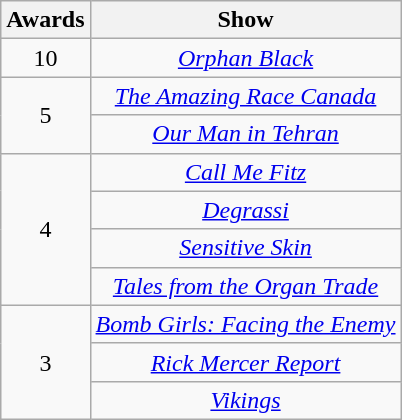<table class="wikitable" rowspan="2" style="text-align:center;" background: #f6e39c;>
<tr>
<th scope="col">Awards</th>
<th scope="col">Show</th>
</tr>
<tr>
<td>10</td>
<td><em><a href='#'>Orphan Black</a></em></td>
</tr>
<tr>
<td rowspan=2 style="text-align:center;">5</td>
<td><em><a href='#'>The Amazing Race Canada</a></em></td>
</tr>
<tr>
<td><em><a href='#'>Our Man in Tehran</a></em></td>
</tr>
<tr>
<td rowspan=4 style="text-align:center;">4</td>
<td><em><a href='#'>Call Me Fitz</a></em></td>
</tr>
<tr>
<td><em><a href='#'>Degrassi</a></em></td>
</tr>
<tr>
<td><em><a href='#'>Sensitive Skin</a></em></td>
</tr>
<tr>
<td><em><a href='#'>Tales from the Organ Trade</a></em></td>
</tr>
<tr>
<td rowspan=3 style="text-align:center;">3</td>
<td><em><a href='#'>Bomb Girls: Facing the Enemy</a></em></td>
</tr>
<tr>
<td><em><a href='#'>Rick Mercer Report</a></em></td>
</tr>
<tr>
<td><em><a href='#'>Vikings</a></em></td>
</tr>
</table>
